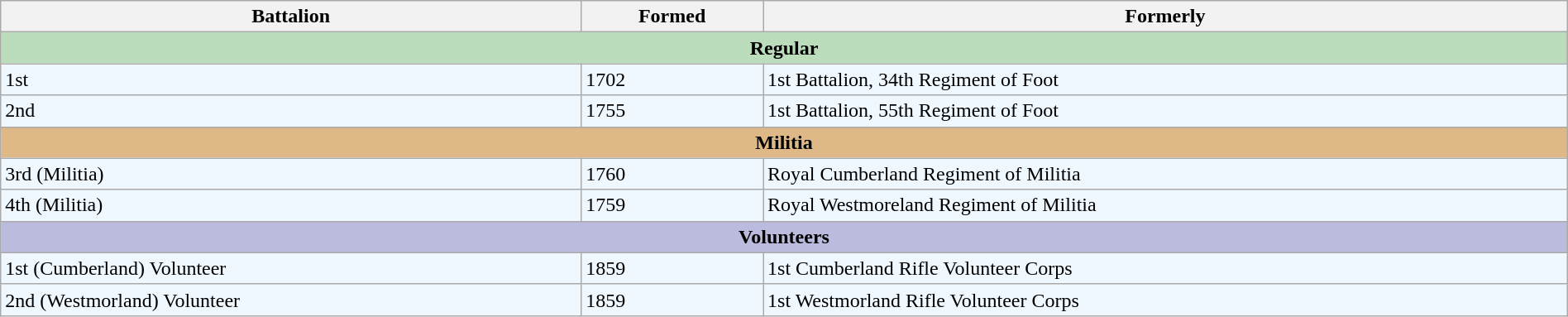<table class="wikitable" style="width:100%;">
<tr>
<th>Battalion</th>
<th>Formed</th>
<th>Formerly</th>
</tr>
<tr>
<th colspan="5" style="background:#bdb;">Regular</th>
</tr>
<tr style="background:#f0f8ff;">
<td>1st</td>
<td>1702</td>
<td>1st Battalion, 34th Regiment of Foot</td>
</tr>
<tr style="background:#f0f8ff;">
<td>2nd</td>
<td>1755</td>
<td>1st Battalion, 55th Regiment of Foot</td>
</tr>
<tr>
<th colspan="5" style="background:#deb887;">Militia</th>
</tr>
<tr style="background:#f0f8ff;">
<td>3rd (Militia)</td>
<td>1760</td>
<td>Royal Cumberland Regiment of Militia</td>
</tr>
<tr style="background:#f0f8ff;">
<td>4th (Militia)</td>
<td>1759</td>
<td>Royal Westmoreland Regiment of Militia</td>
</tr>
<tr>
<th colspan="5" style="background:#bbd;">Volunteers</th>
</tr>
<tr style="background:#f0f8ff;">
<td>1st (Cumberland) Volunteer</td>
<td>1859</td>
<td>1st Cumberland Rifle Volunteer Corps</td>
</tr>
<tr style="background:#f0f8ff;">
<td>2nd (Westmorland) Volunteer</td>
<td>1859</td>
<td>1st Westmorland Rifle Volunteer Corps</td>
</tr>
</table>
